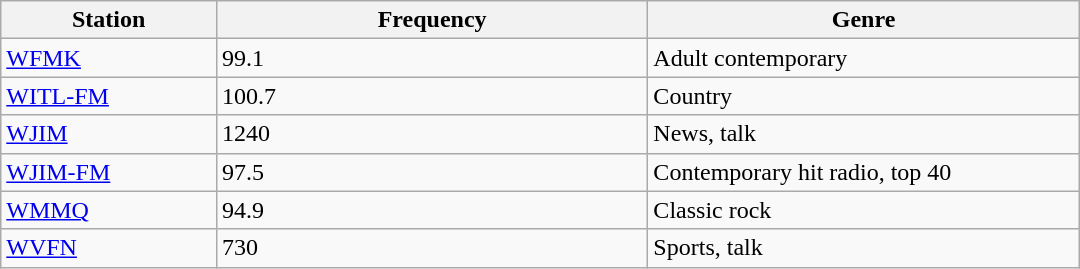<table class="wikitable" style="width:45em;">
<tr>
<th style="width:20%">Station</th>
<th style="width:40%">Frequency</th>
<th style="width:40%">Genre</th>
</tr>
<tr>
<td><a href='#'>WFMK</a></td>
<td>99.1</td>
<td>Adult contemporary</td>
</tr>
<tr>
<td><a href='#'>WITL-FM</a></td>
<td>100.7</td>
<td>Country</td>
</tr>
<tr>
<td><a href='#'>WJIM</a></td>
<td>1240</td>
<td>News, talk</td>
</tr>
<tr>
<td><a href='#'>WJIM-FM</a></td>
<td>97.5</td>
<td>Contemporary hit radio, top 40</td>
</tr>
<tr>
<td><a href='#'>WMMQ</a></td>
<td>94.9</td>
<td>Classic rock</td>
</tr>
<tr>
<td><a href='#'>WVFN</a></td>
<td>730</td>
<td>Sports, talk</td>
</tr>
</table>
